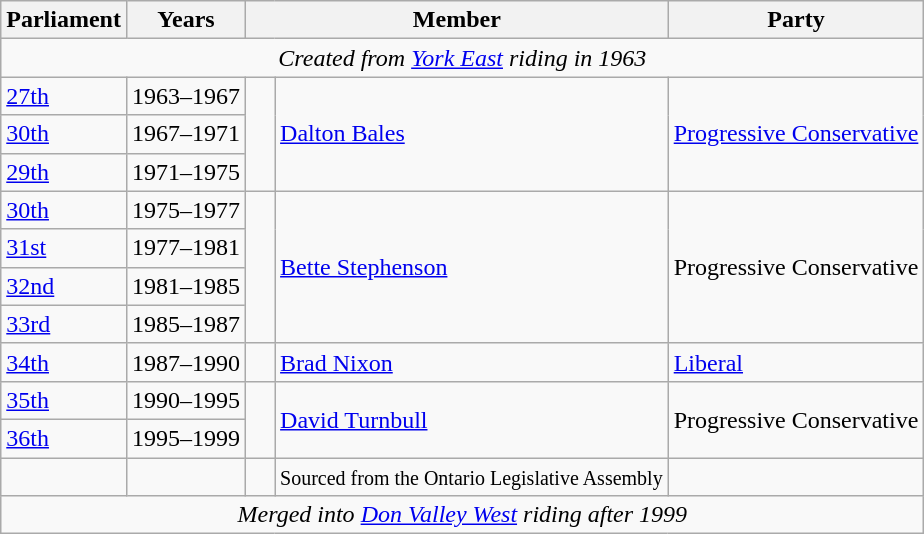<table class="wikitable">
<tr>
<th>Parliament</th>
<th>Years</th>
<th colspan="2">Member</th>
<th>Party</th>
</tr>
<tr>
<td colspan="5" align="center"><em>Created from <a href='#'>York East</a> riding in 1963</em></td>
</tr>
<tr>
<td><a href='#'>27th</a></td>
<td>1963–1967</td>
<td rowspan="3" >   </td>
<td rowspan="3"><a href='#'>Dalton Bales</a></td>
<td rowspan="3"><a href='#'>Progressive Conservative</a></td>
</tr>
<tr>
<td><a href='#'>30th</a></td>
<td>1967–1971</td>
</tr>
<tr>
<td><a href='#'>29th</a></td>
<td>1971–1975</td>
</tr>
<tr>
<td><a href='#'>30th</a></td>
<td>1975–1977</td>
<td rowspan="4" >   </td>
<td rowspan="4"><a href='#'>Bette Stephenson</a></td>
<td rowspan="4">Progressive Conservative</td>
</tr>
<tr>
<td><a href='#'>31st</a></td>
<td>1977–1981</td>
</tr>
<tr>
<td><a href='#'>32nd</a></td>
<td>1981–1985</td>
</tr>
<tr>
<td><a href='#'>33rd</a></td>
<td>1985–1987</td>
</tr>
<tr>
<td><a href='#'>34th</a></td>
<td>1987–1990</td>
<td rowspan="1" >   </td>
<td rowspan="1"><a href='#'>Brad Nixon</a></td>
<td rowspan="1"><a href='#'>Liberal</a></td>
</tr>
<tr>
<td><a href='#'>35th</a></td>
<td>1990–1995</td>
<td rowspan="2" >   </td>
<td rowspan="2"><a href='#'>David Turnbull</a></td>
<td rowspan="2">Progressive Conservative</td>
</tr>
<tr>
<td><a href='#'>36th</a></td>
<td>1995–1999</td>
</tr>
<tr>
<td></td>
<td></td>
<td></td>
<td><small>Sourced from the Ontario Legislative Assembly</small></td>
<td></td>
</tr>
<tr>
<td colspan="5" align="center"><em>Merged into <a href='#'>Don Valley West</a> riding after 1999</em></td>
</tr>
</table>
